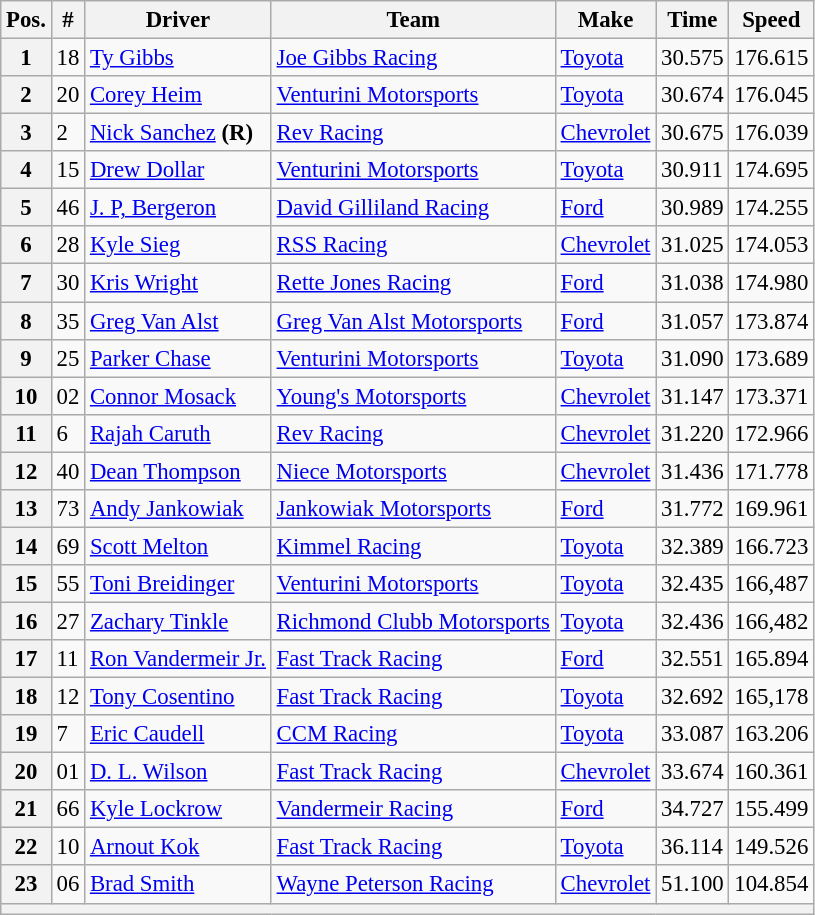<table class="wikitable" style="font-size:95%">
<tr>
<th>Pos.</th>
<th>#</th>
<th>Driver</th>
<th>Team</th>
<th>Make</th>
<th>Time</th>
<th>Speed</th>
</tr>
<tr>
<th>1</th>
<td>18</td>
<td><a href='#'>Ty Gibbs</a></td>
<td><a href='#'>Joe Gibbs Racing</a></td>
<td><a href='#'>Toyota</a></td>
<td>30.575</td>
<td>176.615</td>
</tr>
<tr>
<th>2</th>
<td>20</td>
<td><a href='#'>Corey Heim</a></td>
<td><a href='#'>Venturini Motorsports</a></td>
<td><a href='#'>Toyota</a></td>
<td>30.674</td>
<td>176.045</td>
</tr>
<tr>
<th>3</th>
<td>2</td>
<td><a href='#'>Nick Sanchez</a> <strong>(R)</strong></td>
<td><a href='#'>Rev Racing</a></td>
<td><a href='#'>Chevrolet</a></td>
<td>30.675</td>
<td>176.039</td>
</tr>
<tr>
<th>4</th>
<td>15</td>
<td><a href='#'>Drew Dollar</a></td>
<td><a href='#'>Venturini Motorsports</a></td>
<td><a href='#'>Toyota</a></td>
<td>30.911</td>
<td>174.695</td>
</tr>
<tr>
<th>5</th>
<td>46</td>
<td><a href='#'>J. P, Bergeron</a></td>
<td><a href='#'>David Gilliland Racing</a></td>
<td><a href='#'>Ford</a></td>
<td>30.989</td>
<td>174.255</td>
</tr>
<tr>
<th>6</th>
<td>28</td>
<td><a href='#'>Kyle Sieg</a></td>
<td><a href='#'>RSS Racing</a></td>
<td><a href='#'>Chevrolet</a></td>
<td>31.025</td>
<td>174.053</td>
</tr>
<tr>
<th>7</th>
<td>30</td>
<td><a href='#'>Kris Wright</a></td>
<td><a href='#'>Rette Jones Racing</a></td>
<td><a href='#'>Ford</a></td>
<td>31.038</td>
<td>174.980</td>
</tr>
<tr>
<th>8</th>
<td>35</td>
<td><a href='#'>Greg Van Alst</a></td>
<td><a href='#'>Greg Van Alst Motorsports</a></td>
<td><a href='#'>Ford</a></td>
<td>31.057</td>
<td>173.874</td>
</tr>
<tr>
<th>9</th>
<td>25</td>
<td><a href='#'>Parker Chase</a></td>
<td><a href='#'>Venturini Motorsports</a></td>
<td><a href='#'>Toyota</a></td>
<td>31.090</td>
<td>173.689</td>
</tr>
<tr>
<th>10</th>
<td>02</td>
<td><a href='#'>Connor Mosack</a></td>
<td><a href='#'>Young's Motorsports</a></td>
<td><a href='#'>Chevrolet</a></td>
<td>31.147</td>
<td>173.371</td>
</tr>
<tr>
<th>11</th>
<td>6</td>
<td><a href='#'>Rajah Caruth</a></td>
<td><a href='#'>Rev Racing</a></td>
<td><a href='#'>Chevrolet</a></td>
<td>31.220</td>
<td>172.966</td>
</tr>
<tr>
<th>12</th>
<td>40</td>
<td><a href='#'>Dean Thompson</a></td>
<td><a href='#'>Niece Motorsports</a></td>
<td><a href='#'>Chevrolet</a></td>
<td>31.436</td>
<td>171.778</td>
</tr>
<tr>
<th>13</th>
<td>73</td>
<td><a href='#'>Andy Jankowiak</a></td>
<td><a href='#'>Jankowiak Motorsports</a></td>
<td><a href='#'>Ford</a></td>
<td>31.772</td>
<td>169.961</td>
</tr>
<tr>
<th>14</th>
<td>69</td>
<td><a href='#'>Scott Melton</a></td>
<td><a href='#'>Kimmel Racing</a></td>
<td><a href='#'>Toyota</a></td>
<td>32.389</td>
<td>166.723</td>
</tr>
<tr>
<th>15</th>
<td>55</td>
<td><a href='#'>Toni Breidinger</a></td>
<td><a href='#'>Venturini Motorsports</a></td>
<td><a href='#'>Toyota</a></td>
<td>32.435</td>
<td>166,487</td>
</tr>
<tr>
<th>16</th>
<td>27</td>
<td><a href='#'>Zachary Tinkle</a></td>
<td><a href='#'>Richmond Clubb Motorsports</a></td>
<td><a href='#'>Toyota</a></td>
<td>32.436</td>
<td>166,482</td>
</tr>
<tr>
<th>17</th>
<td>11</td>
<td><a href='#'>Ron Vandermeir Jr.</a></td>
<td><a href='#'>Fast Track Racing</a></td>
<td><a href='#'>Ford</a></td>
<td>32.551</td>
<td>165.894</td>
</tr>
<tr>
<th>18</th>
<td>12</td>
<td><a href='#'>Tony Cosentino</a></td>
<td><a href='#'>Fast Track Racing</a></td>
<td><a href='#'>Toyota</a></td>
<td>32.692</td>
<td>165,178</td>
</tr>
<tr>
<th>19</th>
<td>7</td>
<td><a href='#'>Eric Caudell</a></td>
<td><a href='#'>CCM Racing</a></td>
<td><a href='#'>Toyota</a></td>
<td>33.087</td>
<td>163.206</td>
</tr>
<tr>
<th>20</th>
<td>01</td>
<td><a href='#'>D. L. Wilson</a></td>
<td><a href='#'>Fast Track Racing</a></td>
<td><a href='#'>Chevrolet</a></td>
<td>33.674</td>
<td>160.361</td>
</tr>
<tr>
<th>21</th>
<td>66</td>
<td><a href='#'>Kyle Lockrow</a></td>
<td><a href='#'>Vandermeir Racing</a></td>
<td><a href='#'>Ford</a></td>
<td>34.727</td>
<td>155.499</td>
</tr>
<tr>
<th>22</th>
<td>10</td>
<td><a href='#'>Arnout Kok</a></td>
<td><a href='#'>Fast Track Racing</a></td>
<td><a href='#'>Toyota</a></td>
<td>36.114</td>
<td>149.526</td>
</tr>
<tr>
<th>23</th>
<td>06</td>
<td><a href='#'>Brad Smith</a></td>
<td><a href='#'>Wayne Peterson Racing</a></td>
<td><a href='#'>Chevrolet</a></td>
<td>51.100</td>
<td>104.854</td>
</tr>
<tr>
<th colspan="7"></th>
</tr>
</table>
